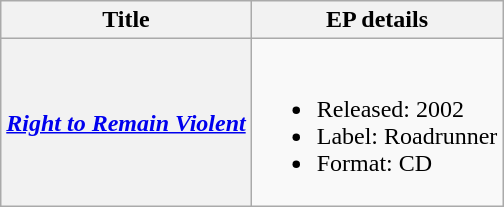<table class="wikitable plainrowheaders">
<tr>
<th>Title</th>
<th>EP details</th>
</tr>
<tr>
<th scope="row"><em><a href='#'>Right to Remain Violent</a></em></th>
<td><br><ul><li>Released: 2002</li><li>Label: Roadrunner</li><li>Format: CD</li></ul></td>
</tr>
</table>
